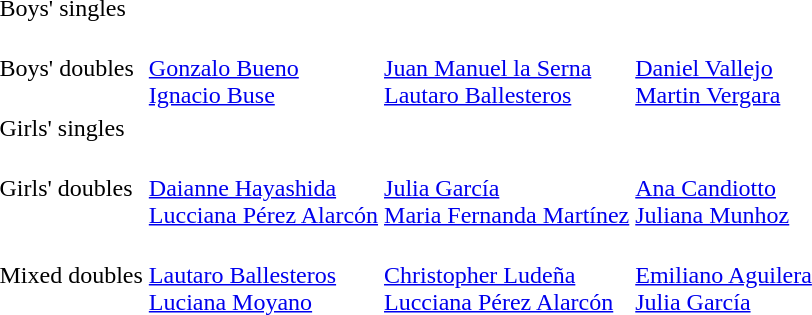<table>
<tr>
<td>Boys' singles</td>
<td></td>
<td></td>
<td></td>
</tr>
<tr>
<td>Boys' doubles</td>
<td><br><a href='#'>Gonzalo Bueno</a><br><a href='#'>Ignacio Buse</a></td>
<td><br><a href='#'>Juan Manuel la Serna</a><br><a href='#'>Lautaro Ballesteros</a></td>
<td><br><a href='#'>Daniel Vallejo</a><br><a href='#'>Martin Vergara</a></td>
</tr>
<tr>
<td>Girls' singles</td>
<td></td>
<td></td>
<td></td>
</tr>
<tr>
<td>Girls' doubles</td>
<td><br><a href='#'>Daianne Hayashida</a><br><a href='#'>Lucciana Pérez Alarcón</a></td>
<td><br><a href='#'>Julia García</a><br><a href='#'>Maria Fernanda Martínez</a></td>
<td><br><a href='#'>Ana Candiotto</a><br><a href='#'>Juliana Munhoz</a></td>
</tr>
<tr>
<td>Mixed doubles</td>
<td><br><a href='#'>Lautaro Ballesteros</a><br><a href='#'>Luciana Moyano</a></td>
<td><br><a href='#'>Christopher Ludeña</a><br><a href='#'>Lucciana Pérez Alarcón</a></td>
<td><br><a href='#'>Emiliano Aguilera</a><br><a href='#'>Julia García</a></td>
</tr>
<tr>
</tr>
</table>
